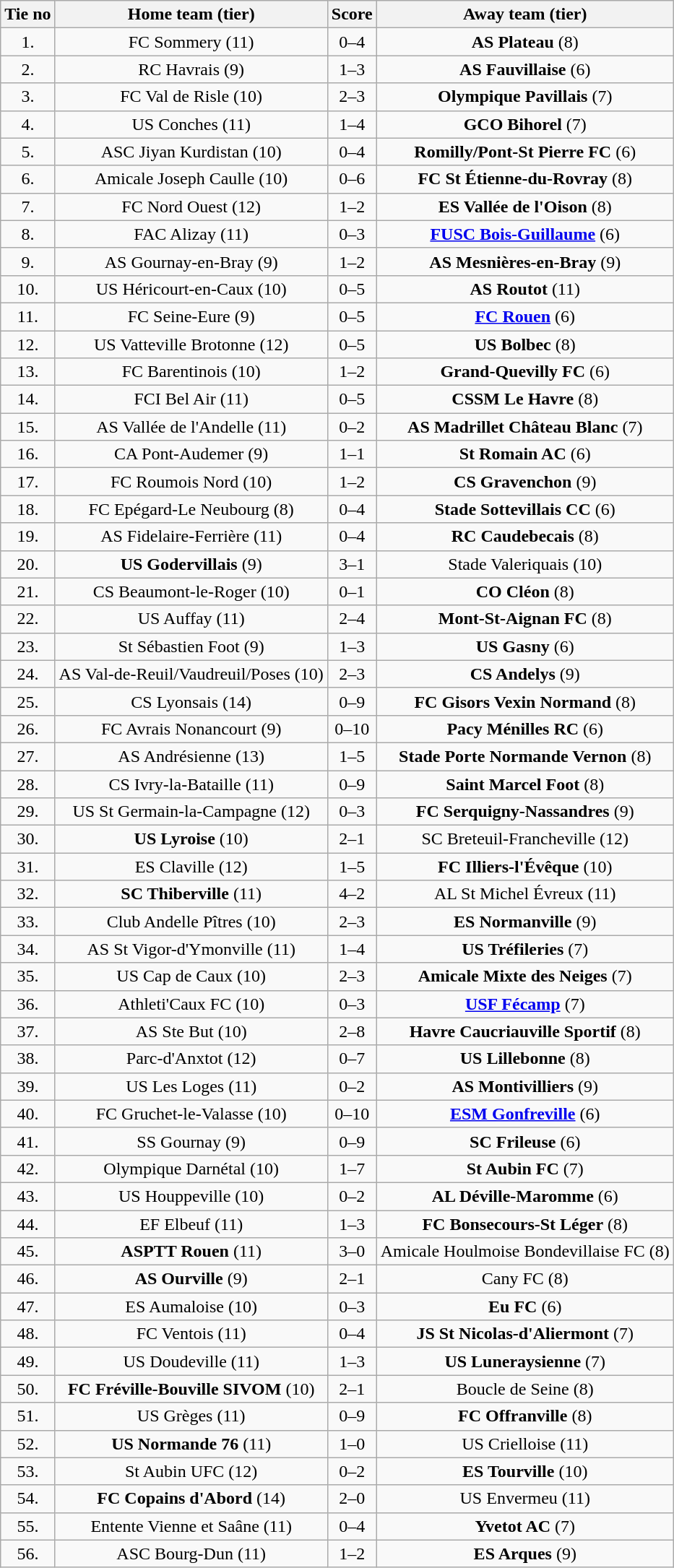<table class="wikitable" style="text-align: center">
<tr>
<th>Tie no</th>
<th>Home team (tier)</th>
<th>Score</th>
<th>Away team (tier)</th>
</tr>
<tr>
<td>1.</td>
<td>FC Sommery (11)</td>
<td>0–4</td>
<td><strong>AS Plateau</strong> (8)</td>
</tr>
<tr>
<td>2.</td>
<td>RC Havrais (9)</td>
<td>1–3</td>
<td><strong>AS Fauvillaise</strong> (6)</td>
</tr>
<tr>
<td>3.</td>
<td>FC Val de Risle (10)</td>
<td>2–3</td>
<td><strong>Olympique Pavillais</strong> (7)</td>
</tr>
<tr>
<td>4.</td>
<td>US Conches (11)</td>
<td>1–4</td>
<td><strong>GCO Bihorel</strong> (7)</td>
</tr>
<tr>
<td>5.</td>
<td>ASC Jiyan Kurdistan (10)</td>
<td>0–4</td>
<td><strong>Romilly/Pont-St Pierre FC</strong> (6)</td>
</tr>
<tr>
<td>6.</td>
<td>Amicale Joseph Caulle (10)</td>
<td>0–6</td>
<td><strong>FC St Étienne-du-Rovray</strong> (8)</td>
</tr>
<tr>
<td>7.</td>
<td>FC Nord Ouest (12)</td>
<td>1–2</td>
<td><strong>ES Vallée de l'Oison</strong> (8)</td>
</tr>
<tr>
<td>8.</td>
<td>FAC Alizay (11)</td>
<td>0–3</td>
<td><strong><a href='#'>FUSC Bois-Guillaume</a></strong> (6)</td>
</tr>
<tr>
<td>9.</td>
<td>AS Gournay-en-Bray (9)</td>
<td>1–2 </td>
<td><strong>AS Mesnières-en-Bray</strong> (9)</td>
</tr>
<tr>
<td>10.</td>
<td>US Héricourt-en-Caux (10)</td>
<td>0–5</td>
<td><strong>AS Routot</strong> (11)</td>
</tr>
<tr>
<td>11.</td>
<td>FC Seine-Eure (9)</td>
<td>0–5</td>
<td><strong><a href='#'>FC Rouen</a></strong> (6)</td>
</tr>
<tr>
<td>12.</td>
<td>US Vatteville Brotonne (12)</td>
<td>0–5</td>
<td><strong>US Bolbec</strong> (8)</td>
</tr>
<tr>
<td>13.</td>
<td>FC Barentinois (10)</td>
<td>1–2</td>
<td><strong>Grand-Quevilly FC</strong> (6)</td>
</tr>
<tr>
<td>14.</td>
<td>FCI Bel Air (11)</td>
<td>0–5</td>
<td><strong>CSSM Le Havre</strong> (8)</td>
</tr>
<tr>
<td>15.</td>
<td>AS Vallée de l'Andelle (11)</td>
<td>0–2</td>
<td><strong>AS Madrillet Château Blanc</strong> (7)</td>
</tr>
<tr>
<td>16.</td>
<td>CA Pont-Audemer (9)</td>
<td>1–1 </td>
<td><strong>St Romain AC</strong> (6)</td>
</tr>
<tr>
<td>17.</td>
<td>FC Roumois Nord (10)</td>
<td>1–2 </td>
<td><strong>CS Gravenchon</strong> (9)</td>
</tr>
<tr>
<td>18.</td>
<td>FC Epégard-Le Neubourg (8)</td>
<td>0–4</td>
<td><strong>Stade Sottevillais CC</strong> (6)</td>
</tr>
<tr>
<td>19.</td>
<td>AS Fidelaire-Ferrière (11)</td>
<td>0–4</td>
<td><strong>RC Caudebecais</strong> (8)</td>
</tr>
<tr>
<td>20.</td>
<td><strong>US Godervillais</strong> (9)</td>
<td>3–1</td>
<td>Stade Valeriquais (10)</td>
</tr>
<tr>
<td>21.</td>
<td>CS Beaumont-le-Roger (10)</td>
<td>0–1</td>
<td><strong>CO Cléon</strong> (8)</td>
</tr>
<tr>
<td>22.</td>
<td>US Auffay (11)</td>
<td>2–4</td>
<td><strong>Mont-St-Aignan FC</strong> (8)</td>
</tr>
<tr>
<td>23.</td>
<td>St Sébastien Foot (9)</td>
<td>1–3</td>
<td><strong>US Gasny</strong> (6)</td>
</tr>
<tr>
<td>24.</td>
<td>AS Val-de-Reuil/Vaudreuil/Poses (10)</td>
<td>2–3</td>
<td><strong>CS Andelys</strong> (9)</td>
</tr>
<tr>
<td>25.</td>
<td>CS Lyonsais (14)</td>
<td>0–9</td>
<td><strong>FC Gisors Vexin Normand</strong> (8)</td>
</tr>
<tr>
<td>26.</td>
<td>FC Avrais Nonancourt (9)</td>
<td>0–10</td>
<td><strong>Pacy Ménilles RC</strong> (6)</td>
</tr>
<tr>
<td>27.</td>
<td>AS Andrésienne (13)</td>
<td>1–5</td>
<td><strong>Stade Porte Normande Vernon</strong> (8)</td>
</tr>
<tr>
<td>28.</td>
<td>CS Ivry-la-Bataille (11)</td>
<td>0–9</td>
<td><strong>Saint Marcel Foot</strong> (8)</td>
</tr>
<tr>
<td>29.</td>
<td>US St Germain-la-Campagne (12)</td>
<td>0–3</td>
<td><strong>FC Serquigny-Nassandres</strong> (9)</td>
</tr>
<tr>
<td>30.</td>
<td><strong>US Lyroise</strong> (10)</td>
<td>2–1</td>
<td>SC Breteuil-Francheville (12)</td>
</tr>
<tr>
<td>31.</td>
<td>ES Claville (12)</td>
<td>1–5</td>
<td><strong>FC Illiers-l'Évêque</strong> (10)</td>
</tr>
<tr>
<td>32.</td>
<td><strong>SC Thiberville</strong> (11)</td>
<td>4–2</td>
<td>AL St Michel Évreux (11)</td>
</tr>
<tr>
<td>33.</td>
<td>Club Andelle Pîtres (10)</td>
<td>2–3</td>
<td><strong>ES Normanville</strong> (9)</td>
</tr>
<tr>
<td>34.</td>
<td>AS St Vigor-d'Ymonville (11)</td>
<td>1–4</td>
<td><strong>US Tréfileries</strong> (7)</td>
</tr>
<tr>
<td>35.</td>
<td>US Cap de Caux (10)</td>
<td>2–3</td>
<td><strong>Amicale Mixte des Neiges</strong> (7)</td>
</tr>
<tr>
<td>36.</td>
<td>Athleti'Caux FC (10)</td>
<td>0–3</td>
<td><strong><a href='#'>USF Fécamp</a></strong> (7)</td>
</tr>
<tr>
<td>37.</td>
<td>AS Ste  But (10)</td>
<td>2–8</td>
<td><strong>Havre Caucriauville Sportif</strong> (8)</td>
</tr>
<tr>
<td>38.</td>
<td>Parc-d'Anxtot (12)</td>
<td>0–7</td>
<td><strong>US Lillebonne</strong> (8)</td>
</tr>
<tr>
<td>39.</td>
<td>US Les Loges (11)</td>
<td>0–2</td>
<td><strong>AS Montivilliers</strong> (9)</td>
</tr>
<tr>
<td>40.</td>
<td>FC Gruchet-le-Valasse (10)</td>
<td>0–10</td>
<td><strong><a href='#'>ESM Gonfreville</a></strong> (6)</td>
</tr>
<tr>
<td>41.</td>
<td>SS Gournay (9)</td>
<td>0–9</td>
<td><strong>SC Frileuse</strong> (6)</td>
</tr>
<tr>
<td>42.</td>
<td>Olympique Darnétal (10)</td>
<td>1–7</td>
<td><strong>St Aubin FC</strong> (7)</td>
</tr>
<tr>
<td>43.</td>
<td>US Houppeville (10)</td>
<td>0–2</td>
<td><strong>AL Déville-Maromme</strong> (6)</td>
</tr>
<tr>
<td>44.</td>
<td>EF Elbeuf (11)</td>
<td>1–3</td>
<td><strong>FC Bonsecours-St Léger</strong> (8)</td>
</tr>
<tr>
<td>45.</td>
<td><strong>ASPTT Rouen</strong> (11)</td>
<td>3–0 </td>
<td>Amicale Houlmoise Bondevillaise FC (8)</td>
</tr>
<tr>
<td>46.</td>
<td><strong>AS Ourville</strong> (9)</td>
<td>2–1</td>
<td>Cany FC (8)</td>
</tr>
<tr>
<td>47.</td>
<td>ES Aumaloise (10)</td>
<td>0–3</td>
<td><strong>Eu FC</strong> (6)</td>
</tr>
<tr>
<td>48.</td>
<td>FC Ventois (11)</td>
<td>0–4</td>
<td><strong>JS St Nicolas-d'Aliermont</strong> (7)</td>
</tr>
<tr>
<td>49.</td>
<td>US Doudeville (11)</td>
<td>1–3</td>
<td><strong>US Luneraysienne</strong> (7)</td>
</tr>
<tr>
<td>50.</td>
<td><strong>FC Fréville-Bouville SIVOM</strong> (10)</td>
<td>2–1</td>
<td>Boucle de Seine (8)</td>
</tr>
<tr>
<td>51.</td>
<td>US Grèges (11)</td>
<td>0–9</td>
<td><strong>FC Offranville</strong> (8)</td>
</tr>
<tr>
<td>52.</td>
<td><strong>US Normande 76</strong> (11)</td>
<td>1–0</td>
<td>US Crielloise (11)</td>
</tr>
<tr>
<td>53.</td>
<td>St Aubin UFC (12)</td>
<td>0–2</td>
<td><strong>ES Tourville</strong> (10)</td>
</tr>
<tr>
<td>54.</td>
<td><strong>FC Copains d'Abord</strong> (14)</td>
<td>2–0</td>
<td>US Envermeu (11)</td>
</tr>
<tr>
<td>55.</td>
<td>Entente Vienne et Saâne (11)</td>
<td>0–4</td>
<td><strong>Yvetot AC</strong> (7)</td>
</tr>
<tr>
<td>56.</td>
<td>ASC Bourg-Dun (11)</td>
<td>1–2</td>
<td><strong>ES Arques</strong> (9)</td>
</tr>
</table>
